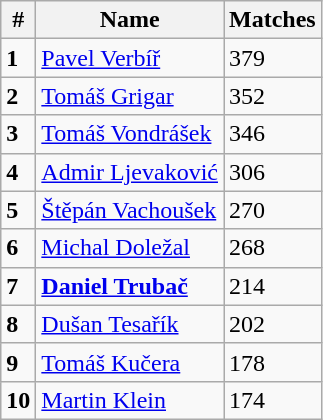<table class="wikitable">
<tr>
<th>#</th>
<th>Name</th>
<th>Matches</th>
</tr>
<tr>
<td><strong>1</strong></td>
<td> <a href='#'>Pavel Verbíř</a></td>
<td>379</td>
</tr>
<tr>
<td><strong>2</strong></td>
<td> <a href='#'>Tomáš Grigar</a></td>
<td>352</td>
</tr>
<tr>
<td><strong>3</strong></td>
<td> <a href='#'>Tomáš Vondrášek</a></td>
<td>346</td>
</tr>
<tr>
<td><strong>4</strong></td>
<td> <a href='#'>Admir Ljevaković</a></td>
<td>306</td>
</tr>
<tr>
<td><strong>5</strong></td>
<td> <a href='#'>Štěpán Vachoušek</a></td>
<td>270</td>
</tr>
<tr>
<td><strong>6</strong></td>
<td> <a href='#'>Michal Doležal</a></td>
<td>268</td>
</tr>
<tr>
<td><strong>7</strong></td>
<td> <strong><a href='#'>Daniel Trubač</a></strong></td>
<td>214</td>
</tr>
<tr>
<td><strong>8</strong></td>
<td> <a href='#'>Dušan Tesařík</a></td>
<td>202</td>
</tr>
<tr>
<td><strong>9</strong></td>
<td> <a href='#'>Tomáš Kučera</a></td>
<td>178</td>
</tr>
<tr>
<td><strong>10</strong></td>
<td> <a href='#'>Martin Klein</a></td>
<td>174</td>
</tr>
</table>
